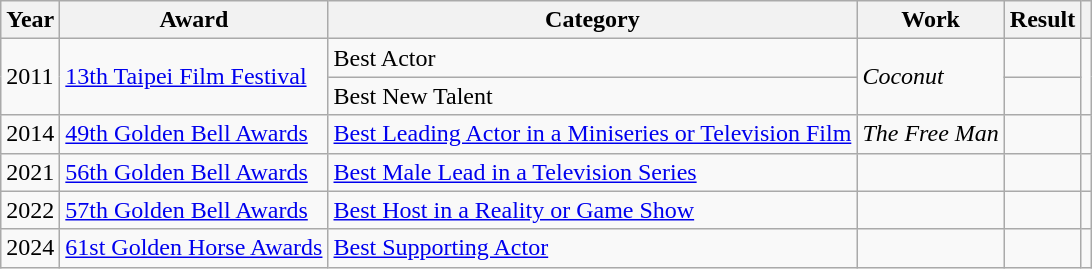<table class="wikitable plainrowheaders">
<tr>
<th>Year</th>
<th>Award</th>
<th>Category</th>
<th>Work</th>
<th>Result</th>
<th></th>
</tr>
<tr>
<td rowspan="2">2011</td>
<td rowspan="2"><a href='#'>13th Taipei Film Festival</a></td>
<td>Best Actor</td>
<td rowspan="2"><em>Coconut</em></td>
<td></td>
<td rowspan="2"></td>
</tr>
<tr>
<td>Best New Talent</td>
<td></td>
</tr>
<tr>
<td>2014</td>
<td><a href='#'>49th Golden Bell Awards</a></td>
<td><a href='#'>Best Leading Actor in a Miniseries or Television Film</a></td>
<td><em>The Free Man</em></td>
<td></td>
<td></td>
</tr>
<tr>
<td>2021</td>
<td><a href='#'>56th Golden Bell Awards</a></td>
<td><a href='#'>Best Male Lead in a Television Series</a></td>
<td><em></em></td>
<td></td>
<td></td>
</tr>
<tr>
<td>2022</td>
<td><a href='#'>57th Golden Bell Awards</a></td>
<td><a href='#'>Best Host in a Reality or Game Show</a></td>
<td><em></em></td>
<td></td>
<td></td>
</tr>
<tr>
<td>2024</td>
<td><a href='#'>61st Golden Horse Awards</a></td>
<td><a href='#'>Best Supporting Actor</a></td>
<td><em></em></td>
<td></td>
<td></td>
</tr>
</table>
